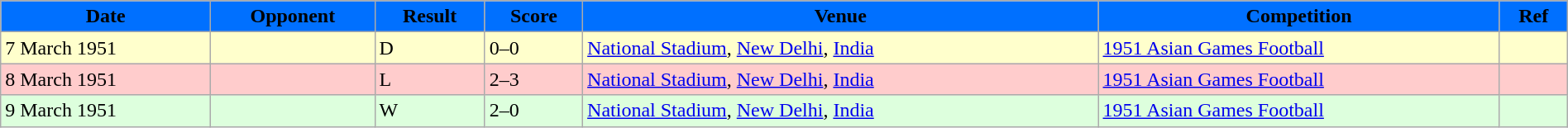<table width=100% class="wikitable">
<tr>
<th style="background:#0070FF;"><span>Date</span></th>
<th style="background:#0070FF;"><span>Opponent</span></th>
<th style="background:#0070FF;"><span>Result</span></th>
<th style="background:#0070FF;"><span>Score</span></th>
<th style="background:#0070FF;"><span>Venue</span></th>
<th style="background:#0070FF;"><span>Competition</span></th>
<th style="background:#0070FF;"><span>Ref</span></th>
</tr>
<tr bgcolor=#FFFFCC>
<td>7 March 1951</td>
<td></td>
<td>D</td>
<td>0–0</td>
<td> <a href='#'>National Stadium</a>, <a href='#'>New Delhi</a>, <a href='#'>India</a></td>
<td><a href='#'>1951 Asian Games Football</a></td>
<td></td>
</tr>
<tr style="background:#fcc;">
<td>8 March 1951</td>
<td></td>
<td>L</td>
<td>2–3</td>
<td> <a href='#'>National Stadium</a>, <a href='#'>New Delhi</a>, <a href='#'>India</a></td>
<td><a href='#'>1951 Asian Games Football</a></td>
<td></td>
</tr>
<tr style="background:#DFD;">
<td>9 March 1951</td>
<td></td>
<td>W</td>
<td>2–0</td>
<td> <a href='#'>National Stadium</a>, <a href='#'>New Delhi</a>, <a href='#'>India</a></td>
<td><a href='#'>1951 Asian Games Football</a></td>
<td></td>
</tr>
</table>
